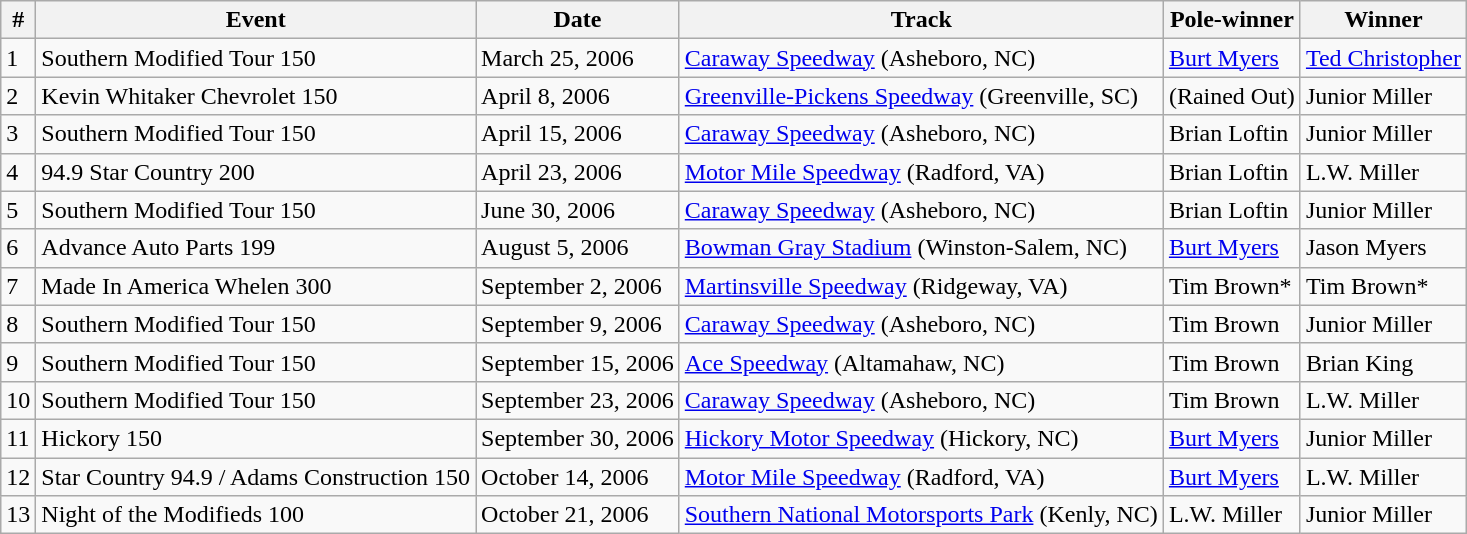<table class="wikitable">
<tr>
<th>#</th>
<th>Event</th>
<th>Date</th>
<th>Track</th>
<th>Pole-winner</th>
<th>Winner</th>
</tr>
<tr>
<td>1</td>
<td>Southern Modified Tour 150</td>
<td>March 25, 2006</td>
<td><a href='#'>Caraway Speedway</a> (Asheboro, NC)</td>
<td><a href='#'>Burt Myers</a></td>
<td><a href='#'>Ted Christopher</a></td>
</tr>
<tr>
<td>2</td>
<td>Kevin Whitaker Chevrolet 150</td>
<td>April 8, 2006</td>
<td><a href='#'>Greenville-Pickens Speedway</a> (Greenville, SC)</td>
<td>(Rained Out)</td>
<td>Junior Miller</td>
</tr>
<tr>
<td>3</td>
<td>Southern Modified Tour 150</td>
<td>April 15, 2006</td>
<td><a href='#'>Caraway Speedway</a> (Asheboro, NC)</td>
<td>Brian Loftin</td>
<td>Junior Miller</td>
</tr>
<tr>
<td>4</td>
<td>94.9 Star Country 200</td>
<td>April 23, 2006</td>
<td><a href='#'>Motor Mile Speedway</a> (Radford, VA)</td>
<td>Brian Loftin</td>
<td>L.W. Miller</td>
</tr>
<tr>
<td>5</td>
<td>Southern Modified Tour 150</td>
<td>June 30, 2006</td>
<td><a href='#'>Caraway Speedway</a> (Asheboro, NC)</td>
<td>Brian Loftin</td>
<td>Junior Miller</td>
</tr>
<tr>
<td>6</td>
<td>Advance Auto Parts 199</td>
<td>August 5, 2006</td>
<td><a href='#'>Bowman Gray Stadium</a> (Winston-Salem, NC)</td>
<td><a href='#'>Burt Myers</a></td>
<td>Jason Myers</td>
</tr>
<tr>
<td>7</td>
<td>Made In America Whelen 300</td>
<td>September 2, 2006</td>
<td><a href='#'>Martinsville Speedway</a> (Ridgeway, VA)</td>
<td>Tim Brown*</td>
<td>Tim Brown*</td>
</tr>
<tr>
<td>8</td>
<td>Southern Modified Tour 150</td>
<td>September 9, 2006</td>
<td><a href='#'>Caraway Speedway</a> (Asheboro, NC)</td>
<td>Tim Brown</td>
<td>Junior Miller</td>
</tr>
<tr>
<td>9</td>
<td>Southern Modified Tour 150</td>
<td>September 15, 2006</td>
<td><a href='#'>Ace Speedway</a> (Altamahaw, NC)</td>
<td>Tim Brown</td>
<td>Brian King</td>
</tr>
<tr>
<td>10</td>
<td>Southern Modified Tour 150</td>
<td>September 23, 2006</td>
<td><a href='#'>Caraway Speedway</a> (Asheboro, NC)</td>
<td>Tim Brown</td>
<td>L.W. Miller</td>
</tr>
<tr>
<td>11</td>
<td>Hickory 150</td>
<td>September 30, 2006</td>
<td><a href='#'>Hickory Motor Speedway</a> (Hickory, NC)</td>
<td><a href='#'>Burt Myers</a></td>
<td>Junior Miller</td>
</tr>
<tr>
<td>12</td>
<td>Star Country 94.9 / Adams Construction 150</td>
<td>October 14, 2006</td>
<td><a href='#'>Motor Mile Speedway</a> (Radford, VA)</td>
<td><a href='#'>Burt Myers</a></td>
<td>L.W. Miller</td>
</tr>
<tr>
<td>13</td>
<td>Night of the Modifieds 100</td>
<td>October 21, 2006</td>
<td><a href='#'>Southern National Motorsports Park</a> (Kenly, NC)</td>
<td>L.W. Miller</td>
<td>Junior Miller</td>
</tr>
</table>
